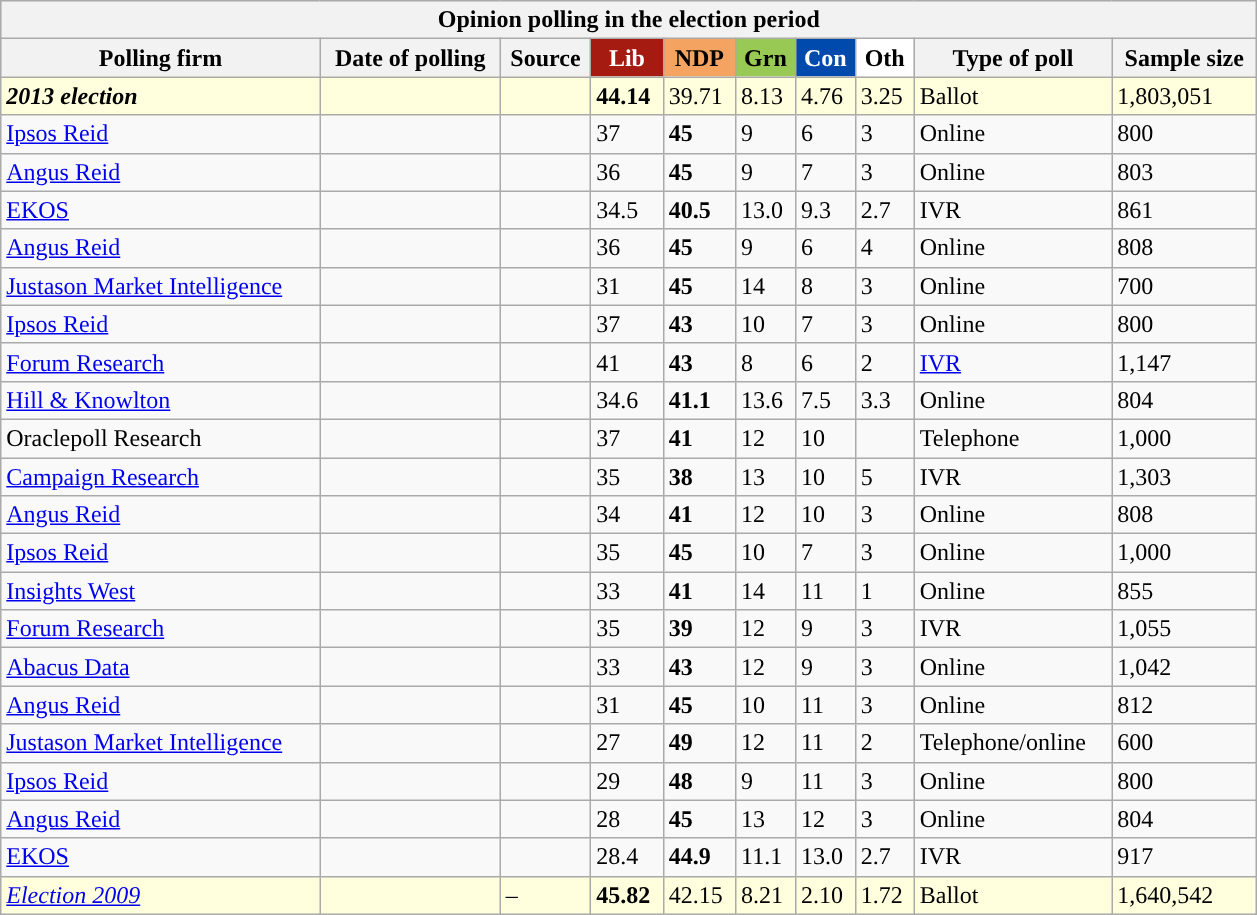<table class="wikitable collapsible collapsed">
<tr style="background-color:#E9E9E9">
<th width=830px, colspan="10">Opinion polling in the election period</th>
</tr>
<tr style="background-color:#E9E9E9">
<th>Polling firm</th>
<th>Date of polling</th>
<th>Source</th>
<th style="background: #A51B12; color: white">Lib</th>
<th style="background: #F4A460;">NDP</th>
<th style="background: #99C955;">Grn</th>
<th style="background: #004AAD; color: white">Con</th>
<th style="background: #FFFFFF;">Oth</th>
<th>Type of poll</th>
<th>Sample size</th>
</tr>
<tr>
<td bgcolor="#FFFFDD"><strong><em>2013 election</em></strong></td>
<td bgcolor="#FFFFDD"></td>
<td bgcolor="#FFFFDD"></td>
<td bgcolor="#FFFFDD"><strong>44.14</strong></td>
<td bgcolor="#FFFFDD">39.71</td>
<td bgcolor="#FFFFDD">8.13</td>
<td bgcolor="#FFFFDD">4.76</td>
<td bgcolor="#FFFFDD">3.25</td>
<td bgcolor="#FFFFDD">Ballot</td>
<td bgcolor="#FFFFDD">1,803,051</td>
</tr>
<tr>
<td><a href='#'>Ipsos Reid</a></td>
<td></td>
<td></td>
<td>37</td>
<td style="background-color:"><strong>45</strong></td>
<td>9</td>
<td>6</td>
<td>3</td>
<td>Online</td>
<td>800</td>
</tr>
<tr>
<td><a href='#'>Angus Reid</a></td>
<td></td>
<td></td>
<td>36</td>
<td style="background-color:"><strong>45</strong></td>
<td>9</td>
<td>7</td>
<td>3</td>
<td>Online</td>
<td>803</td>
</tr>
<tr>
<td><a href='#'>EKOS</a></td>
<td></td>
<td></td>
<td>34.5</td>
<td style="background-color:"><strong>40.5</strong></td>
<td>13.0</td>
<td>9.3</td>
<td>2.7</td>
<td>IVR</td>
<td>861</td>
</tr>
<tr>
<td><a href='#'>Angus Reid</a></td>
<td></td>
<td></td>
<td>36</td>
<td style="background-color:"><strong>45</strong></td>
<td>9</td>
<td>6</td>
<td>4</td>
<td>Online</td>
<td>808</td>
</tr>
<tr>
<td><a href='#'>Justason Market Intelligence</a></td>
<td></td>
<td></td>
<td>31</td>
<td style="background-color:"><strong>45</strong></td>
<td>14</td>
<td>8</td>
<td>3</td>
<td>Online</td>
<td>700</td>
</tr>
<tr>
<td><a href='#'>Ipsos Reid</a></td>
<td></td>
<td></td>
<td>37</td>
<td style="background-color:"><strong>43</strong></td>
<td>10</td>
<td>7</td>
<td>3</td>
<td>Online</td>
<td>800</td>
</tr>
<tr>
<td><a href='#'>Forum Research</a></td>
<td></td>
<td></td>
<td>41</td>
<td style="background-color:"><strong>43</strong></td>
<td>8</td>
<td>6</td>
<td>2</td>
<td><a href='#'>IVR</a></td>
<td>1,147</td>
</tr>
<tr>
<td><a href='#'>Hill & Knowlton</a></td>
<td></td>
<td></td>
<td>34.6</td>
<td style="background-color:"><strong>41.1</strong></td>
<td>13.6</td>
<td>7.5</td>
<td>3.3</td>
<td>Online</td>
<td>804</td>
</tr>
<tr>
<td>Oraclepoll Research</td>
<td></td>
<td></td>
<td>37</td>
<td style="background-color:"><strong>41</strong></td>
<td>12</td>
<td>10</td>
<td></td>
<td>Telephone</td>
<td>1,000</td>
</tr>
<tr>
<td><a href='#'>Campaign Research</a></td>
<td></td>
<td></td>
<td>35</td>
<td style="background-color:"><strong>38</strong></td>
<td>13</td>
<td>10</td>
<td>5</td>
<td>IVR</td>
<td>1,303</td>
</tr>
<tr>
<td><a href='#'>Angus Reid</a></td>
<td></td>
<td></td>
<td>34</td>
<td style="background-color:"><strong>41</strong></td>
<td>12</td>
<td>10</td>
<td>3</td>
<td>Online</td>
<td>808</td>
</tr>
<tr>
<td><a href='#'>Ipsos Reid</a></td>
<td></td>
<td></td>
<td>35</td>
<td style="background-color:"><strong>45</strong></td>
<td>10</td>
<td>7</td>
<td>3</td>
<td>Online</td>
<td>1,000</td>
</tr>
<tr>
<td><a href='#'>Insights West</a></td>
<td></td>
<td></td>
<td>33</td>
<td style="background-color:"><strong>41</strong></td>
<td>14</td>
<td>11</td>
<td>1</td>
<td>Online</td>
<td>855</td>
</tr>
<tr>
<td><a href='#'>Forum Research</a></td>
<td></td>
<td></td>
<td>35</td>
<td style="background-color:"><strong>39</strong></td>
<td>12</td>
<td>9</td>
<td>3</td>
<td>IVR</td>
<td>1,055</td>
</tr>
<tr>
<td><a href='#'>Abacus Data</a></td>
<td></td>
<td></td>
<td>33</td>
<td style="background-color:"><strong>43</strong></td>
<td>12</td>
<td>9</td>
<td>3</td>
<td>Online</td>
<td>1,042</td>
</tr>
<tr>
<td><a href='#'>Angus Reid</a></td>
<td></td>
<td></td>
<td>31</td>
<td style="background-color:"><strong>45</strong></td>
<td>10</td>
<td>11</td>
<td>3</td>
<td>Online</td>
<td>812</td>
</tr>
<tr>
<td><a href='#'>Justason Market Intelligence</a></td>
<td></td>
<td></td>
<td>27</td>
<td style="background-color:"><strong>49</strong></td>
<td>12</td>
<td>11</td>
<td>2</td>
<td>Telephone/online</td>
<td>600</td>
</tr>
<tr>
<td><a href='#'>Ipsos Reid</a></td>
<td></td>
<td></td>
<td>29</td>
<td style="background-color:"><strong>48</strong></td>
<td>9</td>
<td>11</td>
<td>3</td>
<td>Online</td>
<td>800</td>
</tr>
<tr>
<td><a href='#'>Angus Reid</a></td>
<td></td>
<td></td>
<td>28</td>
<td style="background-color:"><strong>45</strong></td>
<td>13</td>
<td>12</td>
<td>3</td>
<td>Online</td>
<td>804</td>
</tr>
<tr>
<td><a href='#'>EKOS</a></td>
<td></td>
<td></td>
<td>28.4</td>
<td style="background-color:"><strong>44.9</strong></td>
<td>11.1</td>
<td>13.0</td>
<td>2.7</td>
<td>IVR</td>
<td>917</td>
</tr>
<tr>
<td bgcolor="#FFFFDD"><em><a href='#'>Election 2009</a></em></td>
<td bgcolor="#FFFFDD"></td>
<td bgcolor="#FFFFDD">–</td>
<td bgcolor="#FFFFDD"><strong>45.82</strong></td>
<td bgcolor="#FFFFDD">42.15</td>
<td bgcolor="#FFFFDD">8.21</td>
<td bgcolor="#FFFFDD">2.10</td>
<td bgcolor="#FFFFDD">1.72</td>
<td bgcolor="#FFFFDD">Ballot</td>
<td bgcolor="#FFFFDD">1,640,542</td>
</tr>
</table>
